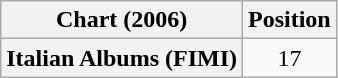<table class="wikitable plainrowheaders" style="text-align:center">
<tr>
<th scope="col">Chart (2006)</th>
<th scope="col">Position</th>
</tr>
<tr>
<th scope="row">Italian Albums (FIMI)</th>
<td>17</td>
</tr>
</table>
